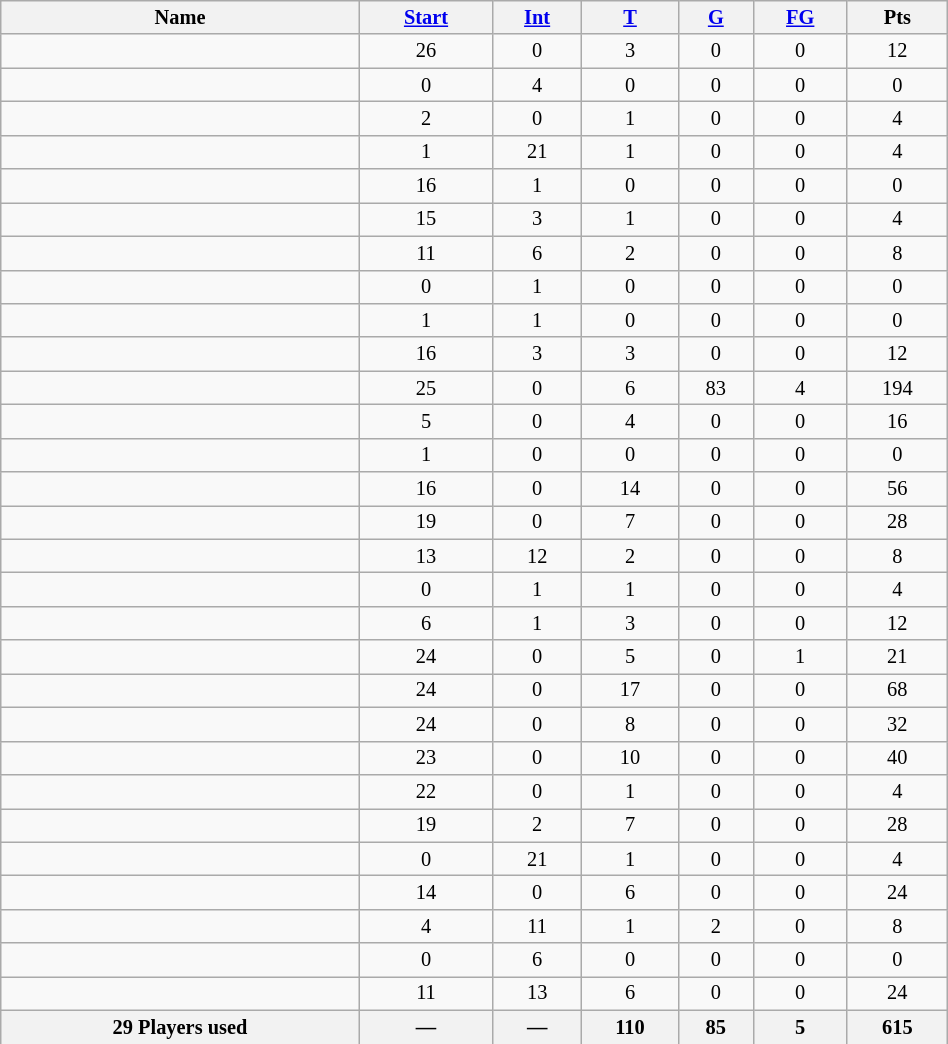<table class="wikitable sortable collapsible"  style="font-size:85%; width:50%; text-align: center; margin-left:auto ;margin-right:auto;">
<tr>
<th>Name</th>
<th><a href='#'>Start</a></th>
<th><a href='#'>Int</a></th>
<th><a href='#'>T</a></th>
<th><a href='#'>G</a></th>
<th><a href='#'>FG</a></th>
<th>Pts</th>
</tr>
<tr>
<td></td>
<td>26</td>
<td>0</td>
<td>3</td>
<td>0</td>
<td>0</td>
<td>12</td>
</tr>
<tr>
<td></td>
<td>0</td>
<td>4</td>
<td>0</td>
<td>0</td>
<td>0</td>
<td>0</td>
</tr>
<tr>
<td></td>
<td>2</td>
<td>0</td>
<td>1</td>
<td>0</td>
<td>0</td>
<td>4</td>
</tr>
<tr>
<td></td>
<td>1</td>
<td>21</td>
<td>1</td>
<td>0</td>
<td>0</td>
<td>4</td>
</tr>
<tr>
<td></td>
<td>16</td>
<td>1</td>
<td>0</td>
<td>0</td>
<td>0</td>
<td>0</td>
</tr>
<tr>
<td></td>
<td>15</td>
<td>3</td>
<td>1</td>
<td>0</td>
<td>0</td>
<td>4</td>
</tr>
<tr>
<td></td>
<td>11</td>
<td>6</td>
<td>2</td>
<td>0</td>
<td>0</td>
<td>8</td>
</tr>
<tr>
<td></td>
<td>0</td>
<td>1</td>
<td>0</td>
<td>0</td>
<td>0</td>
<td>0</td>
</tr>
<tr>
<td></td>
<td>1</td>
<td>1</td>
<td>0</td>
<td>0</td>
<td>0</td>
<td>0</td>
</tr>
<tr>
<td></td>
<td>16</td>
<td>3</td>
<td>3</td>
<td>0</td>
<td>0</td>
<td>12</td>
</tr>
<tr>
<td></td>
<td>25</td>
<td>0</td>
<td>6</td>
<td>83</td>
<td>4</td>
<td>194</td>
</tr>
<tr>
<td></td>
<td>5</td>
<td>0</td>
<td>4</td>
<td>0</td>
<td>0</td>
<td>16</td>
</tr>
<tr>
<td></td>
<td>1</td>
<td>0</td>
<td>0</td>
<td>0</td>
<td>0</td>
<td>0</td>
</tr>
<tr>
<td></td>
<td>16</td>
<td>0</td>
<td>14</td>
<td>0</td>
<td>0</td>
<td>56</td>
</tr>
<tr>
<td></td>
<td>19</td>
<td>0</td>
<td>7</td>
<td>0</td>
<td>0</td>
<td>28</td>
</tr>
<tr>
<td></td>
<td>13</td>
<td>12</td>
<td>2</td>
<td>0</td>
<td>0</td>
<td>8</td>
</tr>
<tr>
<td></td>
<td>0</td>
<td>1</td>
<td>1</td>
<td>0</td>
<td>0</td>
<td>4</td>
</tr>
<tr>
<td></td>
<td>6</td>
<td>1</td>
<td>3</td>
<td>0</td>
<td>0</td>
<td>12</td>
</tr>
<tr>
<td></td>
<td>24</td>
<td>0</td>
<td>5</td>
<td>0</td>
<td>1</td>
<td>21</td>
</tr>
<tr>
<td></td>
<td>24</td>
<td>0</td>
<td>17</td>
<td>0</td>
<td>0</td>
<td>68</td>
</tr>
<tr>
<td></td>
<td>24</td>
<td>0</td>
<td>8</td>
<td>0</td>
<td>0</td>
<td>32</td>
</tr>
<tr>
<td></td>
<td>23</td>
<td>0</td>
<td>10</td>
<td>0</td>
<td>0</td>
<td>40</td>
</tr>
<tr>
<td></td>
<td>22</td>
<td>0</td>
<td>1</td>
<td>0</td>
<td>0</td>
<td>4</td>
</tr>
<tr>
<td></td>
<td>19</td>
<td>2</td>
<td>7</td>
<td>0</td>
<td>0</td>
<td>28</td>
</tr>
<tr>
<td></td>
<td>0</td>
<td>21</td>
<td>1</td>
<td>0</td>
<td>0</td>
<td>4</td>
</tr>
<tr>
<td></td>
<td>14</td>
<td>0</td>
<td>6</td>
<td>0</td>
<td>0</td>
<td>24</td>
</tr>
<tr>
<td></td>
<td>4</td>
<td>11</td>
<td>1</td>
<td>2</td>
<td>0</td>
<td>8</td>
</tr>
<tr>
<td></td>
<td>0</td>
<td>6</td>
<td>0</td>
<td>0</td>
<td>0</td>
<td>0</td>
</tr>
<tr>
<td></td>
<td>11</td>
<td>13</td>
<td>6</td>
<td>0</td>
<td>0</td>
<td>24</td>
</tr>
<tr class="sortbottom">
<th>29 Players used</th>
<th>—</th>
<th>—</th>
<th>110</th>
<th>85</th>
<th>5</th>
<th>615</th>
</tr>
</table>
